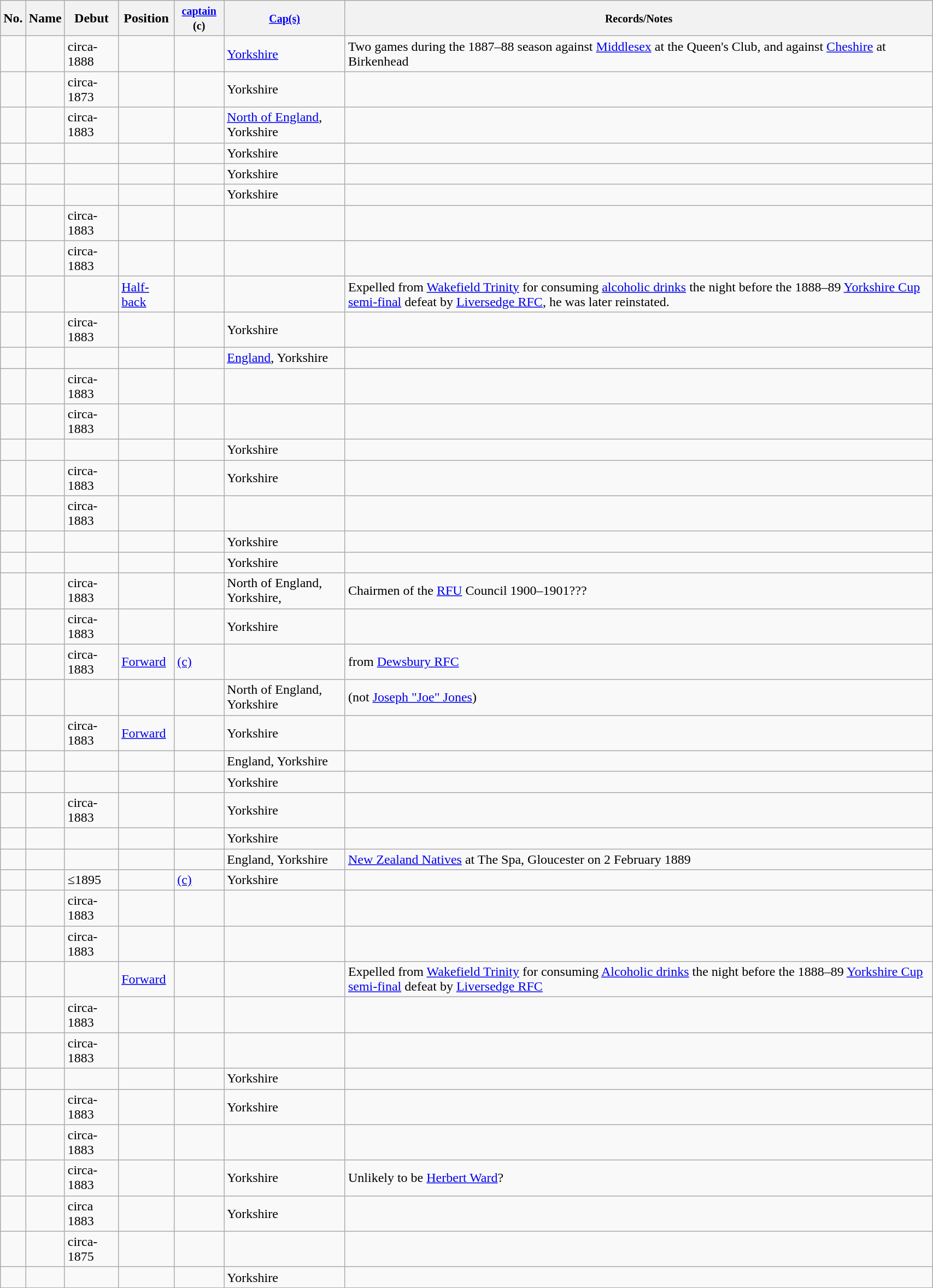<table class="wikitable sortable" style="width:90%;">
<tr>
<th>No.</th>
<th>Name</th>
<th>Debut</th>
<th>Position</th>
<th><small><a href='#'>captain</a> (c)</small></th>
<th><small><a href='#'>Cap(s)</a></small></th>
<th><small>Records/Notes</small></th>
</tr>
<tr>
<td></td>
<td></td>
<td>circa-1888</td>
<td></td>
<td></td>
<td><a href='#'>Yorkshire</a></td>
<td>Two games during the 1887–88 season against <a href='#'>Middlesex</a> at the Queen's Club, and against <a href='#'>Cheshire</a> at Birkenhead</td>
</tr>
<tr>
<td></td>
<td></td>
<td>circa-1873</td>
<td></td>
<td></td>
<td>Yorkshire</td>
<td></td>
</tr>
<tr>
<td></td>
<td></td>
<td>circa-1883</td>
<td></td>
<td></td>
<td><a href='#'>North of England</a>, Yorkshire</td>
<td></td>
</tr>
<tr>
<td></td>
<td></td>
<td></td>
<td></td>
<td></td>
<td>Yorkshire</td>
<td></td>
</tr>
<tr>
<td></td>
<td></td>
<td></td>
<td></td>
<td></td>
<td>Yorkshire</td>
<td></td>
</tr>
<tr>
<td></td>
<td></td>
<td></td>
<td></td>
<td></td>
<td>Yorkshire</td>
<td></td>
</tr>
<tr>
<td></td>
<td></td>
<td>circa-1883</td>
<td></td>
<td></td>
<td></td>
<td></td>
</tr>
<tr>
<td></td>
<td></td>
<td>circa-1883</td>
<td></td>
<td></td>
<td></td>
<td></td>
</tr>
<tr>
<td></td>
<td></td>
<td></td>
<td><a href='#'>Half-back</a></td>
<td></td>
<td></td>
<td>Expelled from <a href='#'>Wakefield Trinity</a> for consuming <a href='#'>alcoholic drinks</a> the night before the 1888–89 <a href='#'>Yorkshire Cup</a> <a href='#'>semi-final</a> defeat by <a href='#'>Liversedge RFC</a>, he was later reinstated.</td>
</tr>
<tr>
<td></td>
<td></td>
<td>circa-1883</td>
<td></td>
<td></td>
<td>Yorkshire</td>
<td></td>
</tr>
<tr>
<td></td>
<td></td>
<td></td>
<td></td>
<td></td>
<td><a href='#'>England</a>, Yorkshire</td>
<td></td>
</tr>
<tr>
<td></td>
<td></td>
<td>circa-1883</td>
<td></td>
<td></td>
<td></td>
<td></td>
</tr>
<tr>
<td></td>
<td></td>
<td>circa-1883</td>
<td></td>
<td></td>
<td></td>
<td></td>
</tr>
<tr>
<td></td>
<td></td>
<td></td>
<td></td>
<td></td>
<td>Yorkshire</td>
<td></td>
</tr>
<tr>
<td></td>
<td></td>
<td>circa-1883</td>
<td></td>
<td></td>
<td>Yorkshire</td>
<td></td>
</tr>
<tr>
<td></td>
<td></td>
<td>circa-1883</td>
<td></td>
<td></td>
<td></td>
<td></td>
</tr>
<tr>
<td></td>
<td></td>
<td></td>
<td></td>
<td></td>
<td>Yorkshire</td>
<td></td>
</tr>
<tr>
<td></td>
<td></td>
<td></td>
<td></td>
<td></td>
<td>Yorkshire</td>
<td></td>
</tr>
<tr>
<td></td>
<td></td>
<td>circa-1883</td>
<td></td>
<td></td>
<td>North of England, Yorkshire,</td>
<td>Chairmen of the <a href='#'>RFU</a> Council 1900–1901???</td>
</tr>
<tr>
<td></td>
<td></td>
<td>circa-1883</td>
<td></td>
<td></td>
<td>Yorkshire</td>
<td></td>
</tr>
<tr>
<td></td>
<td></td>
<td>circa-1883</td>
<td><a href='#'>Forward</a></td>
<td><a href='#'>(c)</a></td>
<td></td>
<td>from <a href='#'>Dewsbury RFC</a></td>
</tr>
<tr>
<td></td>
<td></td>
<td></td>
<td></td>
<td></td>
<td>North of England, Yorkshire</td>
<td>(not <a href='#'>Joseph "Joe" Jones</a>)</td>
</tr>
<tr>
<td></td>
<td></td>
<td>circa-1883</td>
<td><a href='#'>Forward</a></td>
<td></td>
<td>Yorkshire</td>
<td></td>
</tr>
<tr>
<td></td>
<td></td>
<td></td>
<td></td>
<td></td>
<td>England, Yorkshire</td>
<td></td>
</tr>
<tr>
<td></td>
<td></td>
<td></td>
<td></td>
<td></td>
<td>Yorkshire</td>
<td></td>
</tr>
<tr>
<td></td>
<td></td>
<td>circa-1883</td>
<td></td>
<td></td>
<td>Yorkshire</td>
<td></td>
</tr>
<tr>
<td></td>
<td></td>
<td></td>
<td></td>
<td></td>
<td>Yorkshire</td>
<td></td>
</tr>
<tr>
<td></td>
<td></td>
<td></td>
<td></td>
<td></td>
<td>England, Yorkshire</td>
<td><a href='#'>New Zealand Natives</a> at The Spa, Gloucester on 2 February 1889 </td>
</tr>
<tr>
<td></td>
<td></td>
<td>≤1895</td>
<td></td>
<td><a href='#'>(c)</a></td>
<td>Yorkshire</td>
<td></td>
</tr>
<tr>
<td></td>
<td></td>
<td>circa-1883</td>
<td></td>
<td></td>
<td></td>
<td></td>
</tr>
<tr>
<td></td>
<td></td>
<td>circa-1883</td>
<td></td>
<td></td>
<td></td>
<td></td>
</tr>
<tr>
<td></td>
<td></td>
<td></td>
<td><a href='#'>Forward</a></td>
<td></td>
<td></td>
<td>Expelled from <a href='#'>Wakefield Trinity</a> for consuming <a href='#'>Alcoholic drinks</a> the night before the 1888–89 <a href='#'>Yorkshire Cup</a> <a href='#'>semi-final</a> defeat by <a href='#'>Liversedge RFC</a></td>
</tr>
<tr>
<td></td>
<td></td>
<td>circa-1883</td>
<td></td>
<td></td>
<td></td>
<td></td>
</tr>
<tr>
<td></td>
<td></td>
<td>circa-1883</td>
<td></td>
<td></td>
<td></td>
<td></td>
</tr>
<tr>
<td></td>
<td></td>
<td></td>
<td></td>
<td></td>
<td>Yorkshire</td>
<td></td>
</tr>
<tr>
<td></td>
<td></td>
<td>circa-1883</td>
<td></td>
<td></td>
<td>Yorkshire</td>
<td></td>
</tr>
<tr>
<td></td>
<td></td>
<td>circa-1883</td>
<td></td>
<td></td>
<td></td>
<td></td>
</tr>
<tr>
<td></td>
<td></td>
<td>circa-1883</td>
<td></td>
<td></td>
<td>Yorkshire</td>
<td>Unlikely to be <a href='#'>Herbert Ward</a>?</td>
</tr>
<tr>
<td></td>
<td></td>
<td>circa 1883</td>
<td></td>
<td></td>
<td>Yorkshire</td>
<td></td>
</tr>
<tr>
<td></td>
<td></td>
<td>circa-1875</td>
<td></td>
<td></td>
<td></td>
<td></td>
</tr>
<tr>
<td></td>
<td></td>
<td></td>
<td></td>
<td></td>
<td>Yorkshire</td>
<td></td>
</tr>
</table>
